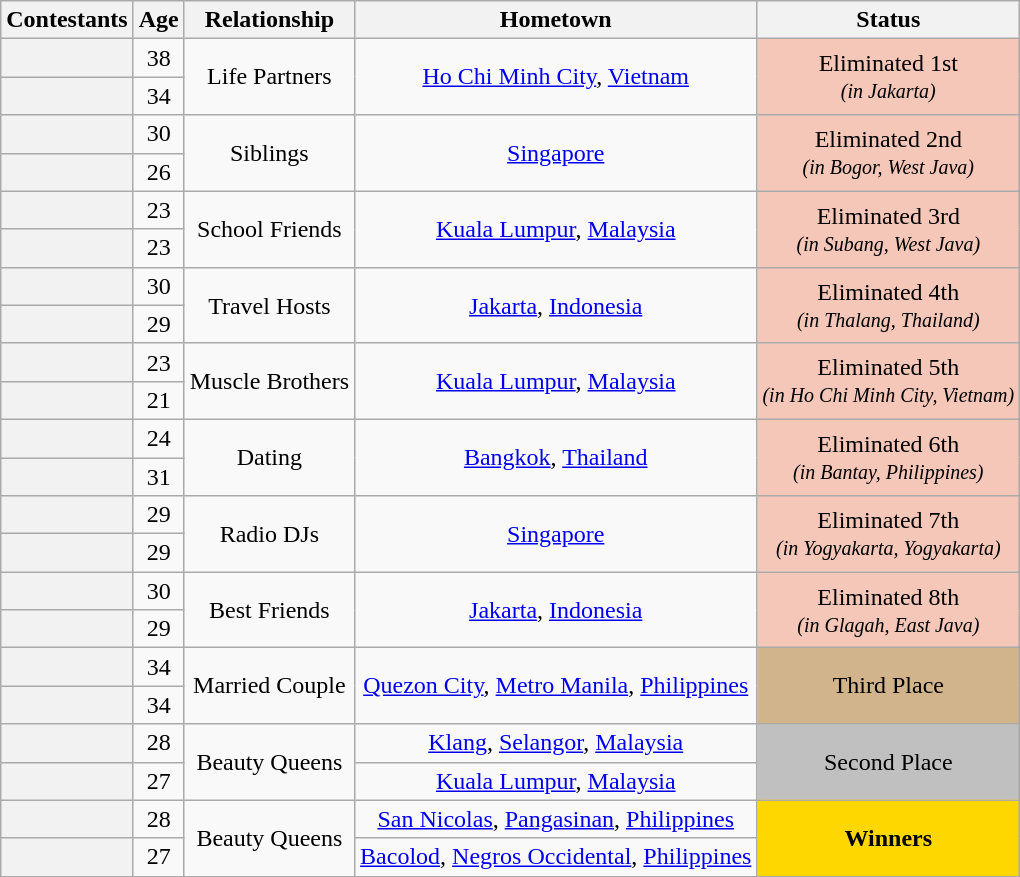<table class="wikitable sortable" style="text-align:center;">
<tr>
<th scope="col">Contestants</th>
<th scope="col">Age</th>
<th class="unsortable" scope="col">Relationship</th>
<th scope="col" class="unsortable">Hometown</th>
<th scope="col">Status</th>
</tr>
<tr>
<th scope="row"></th>
<td>38</td>
<td rowspan="2">Life Partners</td>
<td rowspan="2"><a href='#'>Ho Chi Minh City</a>, <a href='#'>Vietnam</a></td>
<td rowspan="2" bgcolor="f4c7b8">Eliminated 1st<br><small><em>(in Jakarta)</em></small></td>
</tr>
<tr>
<th scope="row"></th>
<td>34</td>
</tr>
<tr>
<th scope="row"></th>
<td>30</td>
<td rowspan="2">Siblings</td>
<td rowspan="2"><a href='#'>Singapore</a></td>
<td rowspan="2" bgcolor="f4c7b8">Eliminated 2nd<br><small><em>(in Bogor, West Java)</em></small></td>
</tr>
<tr>
<th scope="row"></th>
<td>26</td>
</tr>
<tr>
<th scope="row"></th>
<td>23</td>
<td rowspan="2">School Friends</td>
<td rowspan="2"><a href='#'>Kuala Lumpur</a>, <a href='#'>Malaysia</a></td>
<td rowspan="2" bgcolor="f4c7b8">Eliminated 3rd<br><small><em>(in Subang, West Java)</em></small></td>
</tr>
<tr>
<th scope="row"></th>
<td>23</td>
</tr>
<tr>
<th scope="row"></th>
<td>30</td>
<td rowspan="2">Travel Hosts</td>
<td rowspan="2"><a href='#'>Jakarta</a>, <a href='#'>Indonesia</a></td>
<td rowspan="2" bgcolor="f4c7b8">Eliminated 4th<br><small><em>(in Thalang, Thailand)</em></small></td>
</tr>
<tr>
<th scope="row"></th>
<td>29</td>
</tr>
<tr>
<th scope="row"></th>
<td>23</td>
<td rowspan="2">Muscle Brothers</td>
<td rowspan="2"><a href='#'>Kuala Lumpur</a>, <a href='#'>Malaysia</a></td>
<td rowspan="2" bgcolor="f4c7b8">Eliminated 5th<br><small><em>(in Ho Chi Minh City, Vietnam)</em></small></td>
</tr>
<tr>
<th scope="row"></th>
<td>21</td>
</tr>
<tr>
<th scope="row"></th>
<td>24</td>
<td rowspan="2">Dating</td>
<td rowspan="2"><a href='#'>Bangkok</a>, <a href='#'>Thailand</a></td>
<td rowspan="2" bgcolor="f4c7b8">Eliminated 6th<br><small><em>(in Bantay, Philippines)</em></small></td>
</tr>
<tr>
<th scope="row"></th>
<td>31</td>
</tr>
<tr>
<th scope="row"></th>
<td>29</td>
<td rowspan="2">Radio DJs</td>
<td rowspan="2"><a href='#'>Singapore</a></td>
<td rowspan="2" bgcolor="f4c7b8">Eliminated 7th<br><small><em>(in Yogyakarta, Yogyakarta)</em></small></td>
</tr>
<tr>
<th scope="row"></th>
<td>29</td>
</tr>
<tr>
<th scope="row"></th>
<td>30</td>
<td rowspan="2">Best Friends</td>
<td rowspan="2"><a href='#'>Jakarta</a>, <a href='#'>Indonesia</a></td>
<td rowspan="2" bgcolor="f4c7b8">Eliminated 8th<br><small><em>(in Glagah, East Java)</em></small></td>
</tr>
<tr>
<th scope="row"></th>
<td>29</td>
</tr>
<tr>
<th scope="row"></th>
<td>34</td>
<td rowspan="2">Married Couple</td>
<td rowspan="2"><a href='#'>Quezon City</a>, <a href='#'>Metro Manila</a>, <a href='#'>Philippines</a></td>
<td rowspan="2" bgcolor="tan">Third Place</td>
</tr>
<tr>
<th scope="row"></th>
<td>34</td>
</tr>
<tr>
<th scope="row"></th>
<td>28</td>
<td rowspan="2">Beauty Queens</td>
<td><a href='#'>Klang</a>, <a href='#'>Selangor</a>, <a href='#'>Malaysia</a></td>
<td rowspan="2" bgcolor="silver">Second Place</td>
</tr>
<tr>
<th scope="row"></th>
<td>27</td>
<td><a href='#'>Kuala Lumpur</a>, <a href='#'>Malaysia</a></td>
</tr>
<tr>
<th scope="row"></th>
<td>28</td>
<td rowspan="2">Beauty Queens</td>
<td><a href='#'>San Nicolas</a>, <a href='#'>Pangasinan</a>, <a href='#'>Philippines</a></td>
<td rowspan="2" bgcolor="gold"><strong>Winners</strong></td>
</tr>
<tr>
<th scope="row"></th>
<td>27</td>
<td><a href='#'>Bacolod</a>, <a href='#'>Negros Occidental</a>, <a href='#'>Philippines</a></td>
</tr>
</table>
